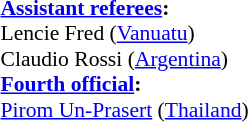<table style="width:100%; font-size:90%;">
<tr>
<td><br><strong><a href='#'>Assistant referees</a>:</strong>
<br> Lencie Fred (<a href='#'>Vanuatu</a>)
<br> Claudio Rossi (<a href='#'>Argentina</a>)
<br><strong><a href='#'>Fourth official</a>:</strong>
<br><a href='#'>Pirom Un-Prasert</a> (<a href='#'>Thailand</a>)</td>
</tr>
</table>
